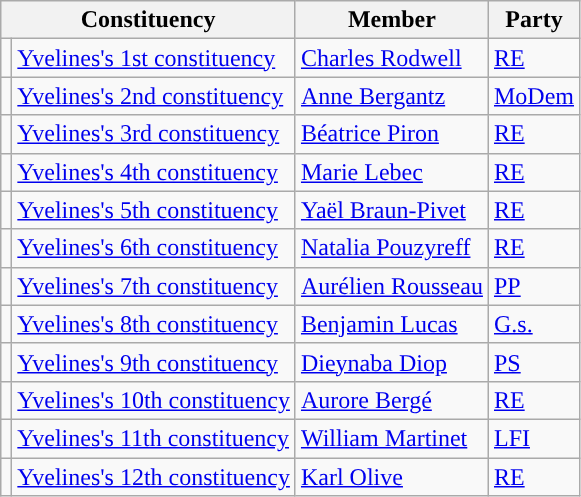<table class="wikitable">
<tr>
<th colspan="2">Constituency</th>
<th>Member</th>
<th>Party</th>
</tr>
<tr>
<td style="background-color: "></td>
<td><a href='#'>Yvelines's 1st constituency</a></td>
<td><a href='#'>Charles Rodwell</a></td>
<td><a href='#'>RE</a></td>
</tr>
<tr>
<td style="background-color: "></td>
<td><a href='#'>Yvelines's 2nd constituency</a></td>
<td><a href='#'>Anne Bergantz</a></td>
<td><a href='#'>MoDem</a></td>
</tr>
<tr>
<td style="background-color: "></td>
<td><a href='#'>Yvelines's 3rd constituency</a></td>
<td><a href='#'>Béatrice Piron</a></td>
<td><a href='#'>RE</a></td>
</tr>
<tr>
<td style="background-color: "></td>
<td><a href='#'>Yvelines's 4th constituency</a></td>
<td><a href='#'>Marie Lebec</a></td>
<td><a href='#'>RE</a></td>
</tr>
<tr>
<td style="background-color: "></td>
<td><a href='#'>Yvelines's 5th constituency</a></td>
<td><a href='#'>Yaël Braun-Pivet</a></td>
<td><a href='#'>RE</a></td>
</tr>
<tr>
<td style="background-color: "></td>
<td><a href='#'>Yvelines's 6th constituency</a></td>
<td><a href='#'>Natalia Pouzyreff</a></td>
<td><a href='#'>RE</a></td>
</tr>
<tr>
<td style="background-color: "></td>
<td><a href='#'>Yvelines's 7th constituency</a></td>
<td><a href='#'>Aurélien Rousseau</a></td>
<td><a href='#'>PP</a></td>
</tr>
<tr>
<td style="background-color: "></td>
<td><a href='#'>Yvelines's 8th constituency</a></td>
<td><a href='#'>Benjamin Lucas</a></td>
<td><a href='#'>G.s.</a></td>
</tr>
<tr>
<td style="background-color: "></td>
<td><a href='#'>Yvelines's 9th constituency</a></td>
<td><a href='#'>Dieynaba Diop</a></td>
<td><a href='#'>PS</a></td>
</tr>
<tr>
<td style="background-color: "></td>
<td><a href='#'>Yvelines's 10th constituency</a></td>
<td><a href='#'>Aurore Bergé</a></td>
<td><a href='#'>RE</a></td>
</tr>
<tr>
<td style="background-color: "></td>
<td><a href='#'>Yvelines's 11th constituency</a></td>
<td><a href='#'>William Martinet</a></td>
<td><a href='#'>LFI</a></td>
</tr>
<tr>
<td style="background-color: "></td>
<td><a href='#'>Yvelines's 12th constituency</a></td>
<td><a href='#'>Karl Olive</a></td>
<td><a href='#'>RE</a></td>
</tr>
</table>
